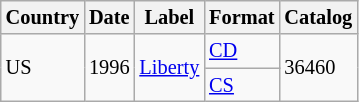<table class="wikitable" style="font-size: 85%; border: gray solid 1px; border-collapse: collapse; text-align: middle;">
<tr>
<th>Country</th>
<th>Date</th>
<th>Label</th>
<th>Format</th>
<th>Catalog</th>
</tr>
<tr>
<td rowspan=2>US</td>
<td rowspan=2>1996</td>
<td rowspan=2><a href='#'>Liberty</a></td>
<td><a href='#'>CD</a></td>
<td rowspan=2>36460</td>
</tr>
<tr>
<td><a href='#'>CS</a></td>
</tr>
</table>
